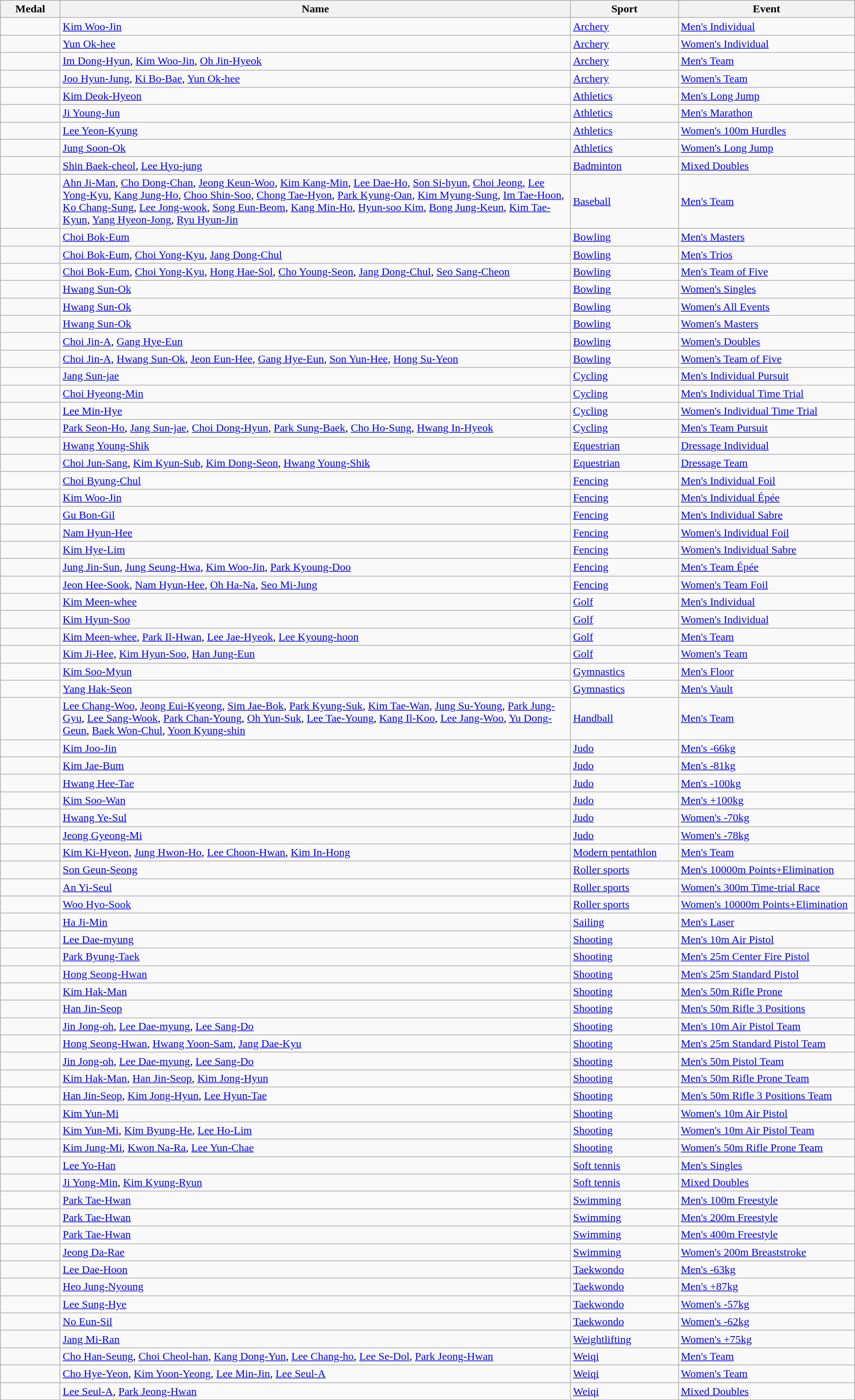<table class="wikitable" style="font-size:100%">
<tr>
<th width="80">Medal</th>
<th>Name</th>
<th width="150">Sport</th>
<th width="250">Event</th>
</tr>
<tr>
<td></td>
<td><a href='#'>Kim Woo-Jin</a></td>
<td><a href='#'>Archery</a></td>
<td><a href='#'>Men's Individual</a></td>
</tr>
<tr>
<td></td>
<td><a href='#'>Yun Ok-hee</a></td>
<td><a href='#'>Archery</a></td>
<td><a href='#'>Women's Individual</a></td>
</tr>
<tr>
<td></td>
<td><a href='#'>Im Dong-Hyun</a>, <a href='#'>Kim Woo-Jin</a>, <a href='#'>Oh Jin-Hyeok</a></td>
<td><a href='#'>Archery</a></td>
<td><a href='#'>Men's Team</a></td>
</tr>
<tr>
<td></td>
<td><a href='#'>Joo Hyun-Jung</a>, <a href='#'>Ki Bo-Bae</a>, <a href='#'>Yun Ok-hee</a></td>
<td><a href='#'>Archery</a></td>
<td><a href='#'>Women's Team</a></td>
</tr>
<tr>
<td></td>
<td><a href='#'>Kim Deok-Hyeon</a></td>
<td><a href='#'>Athletics</a></td>
<td><a href='#'>Men's Long Jump</a></td>
</tr>
<tr>
<td></td>
<td><a href='#'>Ji Young-Jun</a></td>
<td><a href='#'>Athletics</a></td>
<td><a href='#'>Men's Marathon</a></td>
</tr>
<tr>
<td></td>
<td><a href='#'>Lee Yeon-Kyung</a></td>
<td><a href='#'>Athletics</a></td>
<td><a href='#'>Women's 100m Hurdles</a></td>
</tr>
<tr>
<td></td>
<td><a href='#'>Jung Soon-Ok</a></td>
<td><a href='#'>Athletics</a></td>
<td><a href='#'>Women's Long Jump</a></td>
</tr>
<tr>
<td></td>
<td><a href='#'>Shin Baek-cheol</a>, <a href='#'>Lee Hyo-jung</a></td>
<td><a href='#'>Badminton</a></td>
<td><a href='#'>Mixed Doubles</a></td>
</tr>
<tr>
<td></td>
<td><a href='#'>Ahn Ji-Man</a>, <a href='#'>Cho Dong-Chan</a>, <a href='#'>Jeong Keun-Woo</a>, <a href='#'>Kim Kang-Min</a>, <a href='#'>Lee Dae-Ho</a>, <a href='#'>Son Si-hyun</a>, <a href='#'>Choi Jeong</a>, <a href='#'>Lee Yong-Kyu</a>, <a href='#'>Kang Jung-Ho</a>, <a href='#'>Choo Shin-Soo</a>, <a href='#'>Chong Tae-Hyon</a>, <a href='#'>Park Kyung-Oan</a>, <a href='#'>Kim Myung-Sung</a>, <a href='#'>Im Tae-Hoon</a>, <a href='#'>Ko Chang-Sung</a>, <a href='#'>Lee Jong-wook</a>, <a href='#'>Song Eun-Beom</a>, <a href='#'>Kang Min-Ho</a>, <a href='#'>Hyun-soo Kim</a>, <a href='#'>Bong Jung-Keun</a>, <a href='#'>Kim Tae-Kyun</a>, <a href='#'>Yang Hyeon-Jong</a>, <a href='#'>Ryu Hyun-Jin</a></td>
<td><a href='#'>Baseball</a></td>
<td><a href='#'>Men's Team</a></td>
</tr>
<tr>
<td></td>
<td><a href='#'>Choi Bok-Eum</a></td>
<td><a href='#'>Bowling</a></td>
<td><a href='#'>Men's Masters</a></td>
</tr>
<tr>
<td></td>
<td><a href='#'>Choi Bok-Eum</a>, <a href='#'>Choi Yong-Kyu</a>, <a href='#'>Jang Dong-Chul</a></td>
<td><a href='#'>Bowling</a></td>
<td><a href='#'>Men's Trios</a></td>
</tr>
<tr>
<td></td>
<td><a href='#'>Choi Bok-Eum</a>, <a href='#'>Choi Yong-Kyu</a>, <a href='#'>Hong Hae-Sol</a>, <a href='#'>Cho Young-Seon</a>, <a href='#'>Jang Dong-Chul</a>, <a href='#'>Seo Sang-Cheon</a></td>
<td><a href='#'>Bowling</a></td>
<td><a href='#'>Men's Team of Five</a></td>
</tr>
<tr>
<td></td>
<td><a href='#'>Hwang Sun-Ok</a></td>
<td><a href='#'>Bowling</a></td>
<td><a href='#'>Women's Singles</a></td>
</tr>
<tr>
<td></td>
<td><a href='#'>Hwang Sun-Ok</a></td>
<td><a href='#'>Bowling</a></td>
<td><a href='#'>Women's All Events</a></td>
</tr>
<tr>
<td></td>
<td><a href='#'>Hwang Sun-Ok</a></td>
<td><a href='#'>Bowling</a></td>
<td><a href='#'>Women's Masters</a></td>
</tr>
<tr>
<td></td>
<td><a href='#'>Choi Jin-A</a>, <a href='#'>Gang Hye-Eun</a></td>
<td><a href='#'>Bowling</a></td>
<td><a href='#'>Women's Doubles</a></td>
</tr>
<tr>
<td></td>
<td><a href='#'>Choi Jin-A</a>, <a href='#'>Hwang Sun-Ok</a>, <a href='#'>Jeon Eun-Hee</a>, <a href='#'>Gang Hye-Eun</a>, <a href='#'>Son Yun-Hee</a>, <a href='#'>Hong Su-Yeon</a></td>
<td><a href='#'>Bowling</a></td>
<td><a href='#'>Women's Team of Five</a></td>
</tr>
<tr>
<td></td>
<td><a href='#'>Jang Sun-jae</a></td>
<td><a href='#'>Cycling</a></td>
<td><a href='#'>Men's Individual Pursuit</a></td>
</tr>
<tr>
<td></td>
<td><a href='#'>Choi Hyeong-Min</a></td>
<td><a href='#'>Cycling</a></td>
<td><a href='#'>Men's Individual Time Trial</a></td>
</tr>
<tr>
<td></td>
<td><a href='#'>Lee Min-Hye</a></td>
<td><a href='#'>Cycling</a></td>
<td><a href='#'>Women's Individual Time Trial</a></td>
</tr>
<tr>
<td></td>
<td><a href='#'>Park Seon-Ho</a>, <a href='#'>Jang Sun-jae</a>, <a href='#'>Choi Dong-Hyun</a>, <a href='#'>Park Sung-Baek</a>, <a href='#'>Cho Ho-Sung</a>, <a href='#'>Hwang In-Hyeok</a></td>
<td><a href='#'>Cycling</a></td>
<td><a href='#'>Men's Team Pursuit</a></td>
</tr>
<tr>
<td></td>
<td><a href='#'>Hwang Young-Shik</a></td>
<td><a href='#'>Equestrian</a></td>
<td><a href='#'>Dressage Individual</a></td>
</tr>
<tr>
<td></td>
<td><a href='#'>Choi Jun-Sang</a>, <a href='#'>Kim Kyun-Sub</a>, <a href='#'>Kim Dong-Seon</a>, <a href='#'>Hwang Young-Shik</a></td>
<td><a href='#'>Equestrian</a></td>
<td><a href='#'>Dressage Team</a></td>
</tr>
<tr>
<td></td>
<td><a href='#'>Choi Byung-Chul</a></td>
<td><a href='#'>Fencing</a></td>
<td><a href='#'>Men's Individual Foil</a></td>
</tr>
<tr>
<td></td>
<td><a href='#'>Kim Woo-Jin</a></td>
<td><a href='#'>Fencing</a></td>
<td><a href='#'>Men's Individual Épée</a></td>
</tr>
<tr>
<td></td>
<td><a href='#'>Gu Bon-Gil</a></td>
<td><a href='#'>Fencing</a></td>
<td><a href='#'>Men's Individual Sabre</a></td>
</tr>
<tr>
<td></td>
<td><a href='#'>Nam Hyun-Hee</a></td>
<td><a href='#'>Fencing</a></td>
<td><a href='#'>Women's Individual Foil</a></td>
</tr>
<tr>
<td></td>
<td><a href='#'>Kim Hye-Lim</a></td>
<td><a href='#'>Fencing</a></td>
<td><a href='#'>Women's Individual Sabre</a></td>
</tr>
<tr>
<td></td>
<td><a href='#'>Jung Jin-Sun</a>, <a href='#'>Jung Seung-Hwa</a>, <a href='#'>Kim Woo-Jin</a>, <a href='#'>Park Kyoung-Doo</a></td>
<td><a href='#'>Fencing</a></td>
<td><a href='#'>Men's Team Épée</a></td>
</tr>
<tr>
<td></td>
<td><a href='#'>Jeon Hee-Sook</a>, <a href='#'>Nam Hyun-Hee</a>, <a href='#'>Oh Ha-Na</a>, <a href='#'>Seo Mi-Jung</a></td>
<td><a href='#'>Fencing</a></td>
<td><a href='#'>Women's Team Foil</a></td>
</tr>
<tr>
<td></td>
<td><a href='#'>Kim Meen-whee</a></td>
<td><a href='#'>Golf</a></td>
<td><a href='#'>Men's Individual</a></td>
</tr>
<tr>
<td></td>
<td><a href='#'>Kim Hyun-Soo</a></td>
<td><a href='#'>Golf</a></td>
<td><a href='#'>Women's Individual</a></td>
</tr>
<tr>
<td></td>
<td><a href='#'>Kim Meen-whee</a>, <a href='#'>Park Il-Hwan</a>, <a href='#'>Lee Jae-Hyeok</a>, <a href='#'>Lee Kyoung-hoon</a></td>
<td><a href='#'>Golf</a></td>
<td><a href='#'>Men's Team</a></td>
</tr>
<tr>
<td></td>
<td><a href='#'>Kim Ji-Hee</a>, <a href='#'>Kim Hyun-Soo</a>, <a href='#'>Han Jung-Eun</a></td>
<td><a href='#'>Golf</a></td>
<td><a href='#'>Women's Team</a></td>
</tr>
<tr>
<td></td>
<td><a href='#'>Kim Soo-Myun</a></td>
<td><a href='#'>Gymnastics</a></td>
<td><a href='#'>Men's Floor</a></td>
</tr>
<tr>
<td></td>
<td><a href='#'>Yang Hak-Seon</a></td>
<td><a href='#'>Gymnastics</a></td>
<td><a href='#'>Men's Vault</a></td>
</tr>
<tr>
<td></td>
<td><a href='#'>Lee Chang-Woo</a>, <a href='#'>Jeong Eui-Kyeong</a>, <a href='#'>Sim Jae-Bok</a>, <a href='#'>Park Kyung-Suk</a>, <a href='#'>Kim Tae-Wan</a>, <a href='#'>Jung Su-Young</a>, <a href='#'>Park Jung-Gyu</a>, <a href='#'>Lee Sang-Wook</a>, <a href='#'>Park Chan-Young</a>, <a href='#'>Oh Yun-Suk</a>, <a href='#'>Lee Tae-Young</a>, <a href='#'>Kang Il-Koo</a>, <a href='#'>Lee Jang-Woo</a>, <a href='#'>Yu Dong-Geun</a>, <a href='#'>Baek Won-Chul</a>, <a href='#'>Yoon Kyung-shin</a></td>
<td><a href='#'>Handball</a></td>
<td><a href='#'>Men's Team</a></td>
</tr>
<tr>
<td></td>
<td><a href='#'>Kim Joo-Jin</a></td>
<td><a href='#'>Judo</a></td>
<td><a href='#'>Men's -66kg</a></td>
</tr>
<tr>
<td></td>
<td><a href='#'>Kim Jae-Bum</a></td>
<td><a href='#'>Judo</a></td>
<td><a href='#'>Men's -81kg</a></td>
</tr>
<tr>
<td></td>
<td><a href='#'>Hwang Hee-Tae</a></td>
<td><a href='#'>Judo</a></td>
<td><a href='#'>Men's -100kg</a></td>
</tr>
<tr>
<td></td>
<td><a href='#'>Kim Soo-Wan</a></td>
<td><a href='#'>Judo</a></td>
<td><a href='#'>Men's +100kg</a></td>
</tr>
<tr>
<td></td>
<td><a href='#'>Hwang Ye-Sul</a></td>
<td><a href='#'>Judo</a></td>
<td><a href='#'>Women's -70kg</a></td>
</tr>
<tr>
<td></td>
<td><a href='#'>Jeong Gyeong-Mi</a></td>
<td><a href='#'>Judo</a></td>
<td><a href='#'>Women's -78kg</a></td>
</tr>
<tr>
<td></td>
<td><a href='#'>Kim Ki-Hyeon</a>, <a href='#'>Jung Hwon-Ho</a>, <a href='#'>Lee Choon-Hwan</a>, <a href='#'>Kim In-Hong</a></td>
<td><a href='#'>Modern pentathlon</a></td>
<td><a href='#'>Men's Team</a></td>
</tr>
<tr>
<td></td>
<td><a href='#'>Son Geun-Seong</a></td>
<td><a href='#'>Roller sports</a></td>
<td><a href='#'>Men's 10000m Points+Elimination</a></td>
</tr>
<tr>
<td></td>
<td><a href='#'>An Yi-Seul</a></td>
<td><a href='#'>Roller sports</a></td>
<td><a href='#'>Women's 300m Time-trial Race</a></td>
</tr>
<tr>
<td></td>
<td><a href='#'>Woo Hyo-Sook</a></td>
<td><a href='#'>Roller sports</a></td>
<td><a href='#'>Women's 10000m Points+Elimination</a></td>
</tr>
<tr>
<td></td>
<td><a href='#'>Ha Ji-Min</a></td>
<td><a href='#'>Sailing</a></td>
<td><a href='#'>Men's Laser</a></td>
</tr>
<tr>
<td></td>
<td><a href='#'>Lee Dae-myung</a></td>
<td><a href='#'>Shooting</a></td>
<td><a href='#'>Men's 10m Air Pistol</a></td>
</tr>
<tr>
<td></td>
<td><a href='#'>Park Byung-Taek</a></td>
<td><a href='#'>Shooting</a></td>
<td><a href='#'>Men's 25m Center Fire Pistol</a></td>
</tr>
<tr>
<td></td>
<td><a href='#'>Hong Seong-Hwan</a></td>
<td><a href='#'>Shooting</a></td>
<td><a href='#'>Men's 25m Standard Pistol</a></td>
</tr>
<tr>
<td></td>
<td><a href='#'>Kim Hak-Man</a></td>
<td><a href='#'>Shooting</a></td>
<td><a href='#'>Men's 50m Rifle Prone</a></td>
</tr>
<tr>
<td></td>
<td><a href='#'>Han Jin-Seop</a></td>
<td><a href='#'>Shooting</a></td>
<td><a href='#'>Men's 50m Rifle 3 Positions</a></td>
</tr>
<tr>
<td></td>
<td><a href='#'>Jin Jong-oh</a>, <a href='#'>Lee Dae-myung</a>, <a href='#'>Lee Sang-Do</a></td>
<td><a href='#'>Shooting</a></td>
<td><a href='#'>Men's 10m Air Pistol Team</a></td>
</tr>
<tr>
<td></td>
<td><a href='#'>Hong Seong-Hwan</a>, <a href='#'>Hwang Yoon-Sam</a>, <a href='#'>Jang Dae-Kyu</a></td>
<td><a href='#'>Shooting</a></td>
<td><a href='#'>Men's 25m Standard Pistol Team</a></td>
</tr>
<tr>
<td></td>
<td><a href='#'>Jin Jong-oh</a>, <a href='#'>Lee Dae-myung</a>, <a href='#'>Lee Sang-Do</a></td>
<td><a href='#'>Shooting</a></td>
<td><a href='#'>Men's 50m Pistol Team</a></td>
</tr>
<tr>
<td></td>
<td><a href='#'>Kim Hak-Man</a>, <a href='#'>Han Jin-Seop</a>, <a href='#'>Kim Jong-Hyun</a></td>
<td><a href='#'>Shooting</a></td>
<td><a href='#'>Men's 50m Rifle Prone Team</a></td>
</tr>
<tr>
<td></td>
<td><a href='#'>Han Jin-Seop</a>, <a href='#'>Kim Jong-Hyun</a>, <a href='#'>Lee Hyun-Tae</a></td>
<td><a href='#'>Shooting</a></td>
<td><a href='#'>Men's 50m Rifle 3 Positions Team</a></td>
</tr>
<tr>
<td></td>
<td><a href='#'>Kim Yun-Mi</a></td>
<td><a href='#'>Shooting</a></td>
<td><a href='#'>Women's 10m Air Pistol</a></td>
</tr>
<tr>
<td></td>
<td><a href='#'>Kim Yun-Mi</a>, <a href='#'>Kim Byung-He</a>, <a href='#'>Lee Ho-Lim</a></td>
<td><a href='#'>Shooting</a></td>
<td><a href='#'>Women's 10m Air Pistol Team</a></td>
</tr>
<tr>
<td></td>
<td><a href='#'>Kim Jung-Mi</a>, <a href='#'>Kwon Na-Ra</a>, <a href='#'>Lee Yun-Chae</a></td>
<td><a href='#'>Shooting</a></td>
<td><a href='#'>Women's 50m Rifle Prone Team</a></td>
</tr>
<tr>
<td></td>
<td><a href='#'>Lee Yo-Han</a></td>
<td><a href='#'>Soft tennis</a></td>
<td><a href='#'>Men's Singles</a></td>
</tr>
<tr>
<td></td>
<td><a href='#'>Ji Yong-Min</a>, <a href='#'>Kim Kyung-Ryun</a></td>
<td><a href='#'>Soft tennis</a></td>
<td><a href='#'>Mixed Doubles</a></td>
</tr>
<tr>
<td></td>
<td><a href='#'>Park Tae-Hwan</a></td>
<td><a href='#'>Swimming</a></td>
<td><a href='#'>Men's 100m Freestyle</a></td>
</tr>
<tr>
<td></td>
<td><a href='#'>Park Tae-Hwan</a></td>
<td><a href='#'>Swimming</a></td>
<td><a href='#'>Men's 200m Freestyle</a></td>
</tr>
<tr>
<td></td>
<td><a href='#'>Park Tae-Hwan</a></td>
<td><a href='#'>Swimming</a></td>
<td><a href='#'>Men's 400m Freestyle</a></td>
</tr>
<tr>
<td></td>
<td><a href='#'>Jeong Da-Rae</a></td>
<td><a href='#'>Swimming</a></td>
<td><a href='#'>Women's 200m Breaststroke</a></td>
</tr>
<tr>
<td></td>
<td><a href='#'>Lee Dae-Hoon</a></td>
<td><a href='#'>Taekwondo</a></td>
<td><a href='#'>Men's -63kg</a></td>
</tr>
<tr>
<td></td>
<td><a href='#'>Heo Jung-Nyoung</a></td>
<td><a href='#'>Taekwondo</a></td>
<td><a href='#'>Men's +87kg</a></td>
</tr>
<tr>
<td></td>
<td><a href='#'>Lee Sung-Hye</a></td>
<td><a href='#'>Taekwondo</a></td>
<td><a href='#'>Women's -57kg</a></td>
</tr>
<tr>
<td></td>
<td><a href='#'>No Eun-Sil</a></td>
<td><a href='#'>Taekwondo</a></td>
<td><a href='#'>Women's -62kg</a></td>
</tr>
<tr>
<td></td>
<td><a href='#'>Jang Mi-Ran</a></td>
<td><a href='#'>Weightlifting</a></td>
<td><a href='#'>Women's +75kg</a></td>
</tr>
<tr>
<td></td>
<td><a href='#'>Cho Han-Seung</a>, <a href='#'>Choi Cheol-han</a>, <a href='#'>Kang Dong-Yun</a>, <a href='#'>Lee Chang-ho</a>, <a href='#'>Lee Se-Dol</a>, <a href='#'>Park Jeong-Hwan</a></td>
<td><a href='#'>Weiqi</a></td>
<td><a href='#'>Men's Team</a></td>
</tr>
<tr>
<td></td>
<td><a href='#'>Cho Hye-Yeon</a>, <a href='#'>Kim Yoon-Yeong</a>, <a href='#'>Lee Min-Jin</a>, <a href='#'>Lee Seul-A</a></td>
<td><a href='#'>Weiqi</a></td>
<td><a href='#'>Women's Team</a></td>
</tr>
<tr>
<td></td>
<td><a href='#'>Lee Seul-A</a>, <a href='#'>Park Jeong-Hwan</a></td>
<td><a href='#'>Weiqi</a></td>
<td><a href='#'>Mixed Doubles</a></td>
</tr>
</table>
